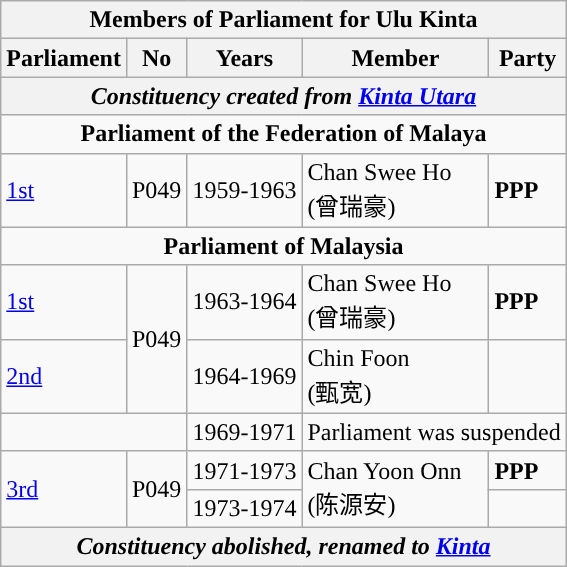<table class=wikitable>
<tr>
<th colspan="5">Members of Parliament for Ulu Kinta</th>
</tr>
<tr>
<th>Parliament</th>
<th>No</th>
<th>Years</th>
<th>Member</th>
<th>Party</th>
</tr>
<tr>
<th colspan="5" align="center"><em>Constituency created from <a href='#'>Kinta Utara</a></em></th>
</tr>
<tr>
<td colspan="5" align="center"><strong>Parliament of the Federation of Malaya</strong></td>
</tr>
<tr>
<td><a href='#'>1st</a></td>
<td>P049</td>
<td>1959-1963</td>
<td>Chan Swee Ho <br> (曾瑞豪)</td>
<td><strong>PPP</strong></td>
</tr>
<tr>
<td colspan="5" align="center"><strong>Parliament of Malaysia</strong></td>
</tr>
<tr>
<td><a href='#'>1st</a></td>
<td rowspan="2">P049</td>
<td>1963-1964</td>
<td>Chan Swee Ho  <br>(曾瑞豪)</td>
<td><strong>PPP</strong></td>
</tr>
<tr>
<td><a href='#'>2nd</a></td>
<td>1964-1969</td>
<td>Chin Foon <br> (甄宽)</td>
<td></td>
</tr>
<tr>
<td colspan="2"></td>
<td>1969-1971</td>
<td colspan=2 align=center>Parliament was suspended</td>
</tr>
<tr>
<td rowspan=2><a href='#'>3rd</a></td>
<td rowspan="2">P049</td>
<td>1971-1973</td>
<td rowspan=2>Chan Yoon Onn  <br>(陈源安)</td>
<td><strong>PPP</strong></td>
</tr>
<tr>
<td>1973-1974</td>
<td></td>
</tr>
<tr>
<th colspan="5" align="center"><em>Constituency abolished, renamed to <a href='#'>Kinta</a></em></th>
</tr>
</table>
